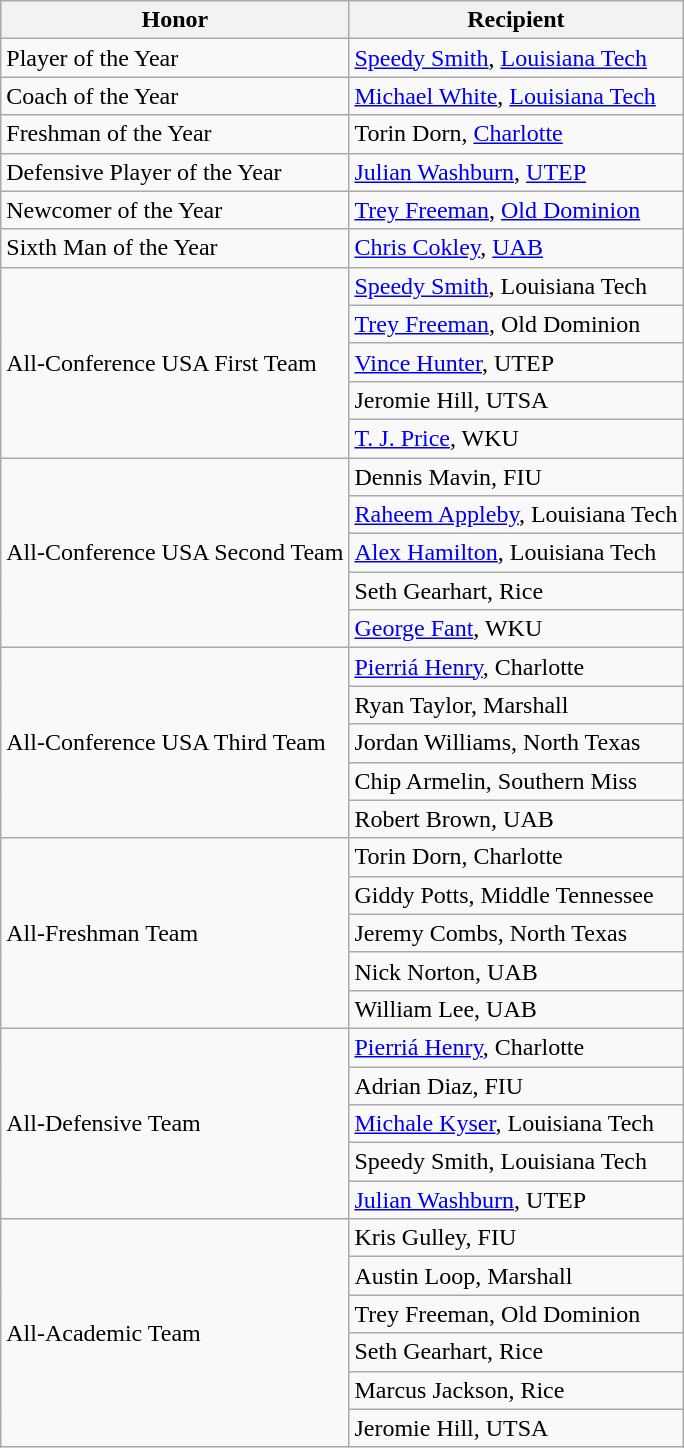<table class="wikitable" border="1">
<tr>
<th>Honor</th>
<th>Recipient</th>
</tr>
<tr>
<td>Player of the Year</td>
<td><a href='#'>Speedy Smith</a>, <a href='#'>Louisiana Tech</a></td>
</tr>
<tr>
<td>Coach of the Year</td>
<td><a href='#'>Michael White</a>, <a href='#'>Louisiana Tech</a></td>
</tr>
<tr>
<td>Freshman of the Year</td>
<td>Torin Dorn, <a href='#'>Charlotte</a></td>
</tr>
<tr>
<td>Defensive Player of the Year</td>
<td><a href='#'>Julian Washburn</a>, <a href='#'>UTEP</a></td>
</tr>
<tr>
<td>Newcomer of the Year</td>
<td><a href='#'>Trey Freeman</a>, <a href='#'>Old Dominion</a></td>
</tr>
<tr>
<td>Sixth Man of the Year</td>
<td><a href='#'>Chris Cokley</a>, <a href='#'>UAB</a></td>
</tr>
<tr>
<td rowspan=5 valign=middle>All-Conference USA First Team</td>
<td><a href='#'>Speedy Smith</a>, Louisiana Tech</td>
</tr>
<tr>
<td><a href='#'>Trey Freeman</a>, Old Dominion</td>
</tr>
<tr>
<td><a href='#'>Vince Hunter</a>, UTEP</td>
</tr>
<tr>
<td>Jeromie Hill, UTSA</td>
</tr>
<tr>
<td><a href='#'>T. J. Price</a>, WKU</td>
</tr>
<tr>
<td rowspan=5 valign=middle>All-Conference USA Second Team</td>
<td>Dennis Mavin, FIU</td>
</tr>
<tr>
<td><a href='#'>Raheem Appleby</a>, Louisiana Tech</td>
</tr>
<tr>
<td><a href='#'>Alex Hamilton</a>, Louisiana Tech</td>
</tr>
<tr>
<td>Seth Gearhart, Rice</td>
</tr>
<tr>
<td><a href='#'>George Fant</a>, WKU</td>
</tr>
<tr>
<td rowspan=5 valign=middle>All-Conference USA Third Team</td>
<td><a href='#'>Pierriá Henry</a>, Charlotte</td>
</tr>
<tr>
<td>Ryan Taylor, Marshall</td>
</tr>
<tr>
<td>Jordan Williams, North Texas</td>
</tr>
<tr>
<td>Chip Armelin, Southern Miss</td>
</tr>
<tr>
<td>Robert Brown, UAB</td>
</tr>
<tr>
<td rowspan=5 valign=middle>All-Freshman Team</td>
<td>Torin Dorn, Charlotte</td>
</tr>
<tr>
<td>Giddy Potts, Middle Tennessee</td>
</tr>
<tr>
<td>Jeremy Combs, North Texas</td>
</tr>
<tr>
<td>Nick Norton, UAB</td>
</tr>
<tr>
<td>William Lee, UAB</td>
</tr>
<tr>
<td rowspan=5 valign=middle>All-Defensive Team</td>
<td><a href='#'>Pierriá Henry</a>, Charlotte</td>
</tr>
<tr>
<td>Adrian Diaz, FIU</td>
</tr>
<tr>
<td><a href='#'>Michale Kyser</a>, Louisiana Tech</td>
</tr>
<tr>
<td>Speedy Smith, Louisiana Tech</td>
</tr>
<tr>
<td><a href='#'>Julian Washburn</a>, UTEP</td>
</tr>
<tr>
<td rowspan=6 valign=middle>All-Academic Team</td>
<td>Kris Gulley, FIU</td>
</tr>
<tr>
<td>Austin Loop, Marshall</td>
</tr>
<tr>
<td>Trey Freeman, Old Dominion</td>
</tr>
<tr>
<td>Seth Gearhart, Rice</td>
</tr>
<tr>
<td>Marcus Jackson, Rice</td>
</tr>
<tr>
<td>Jeromie Hill, UTSA</td>
</tr>
</table>
